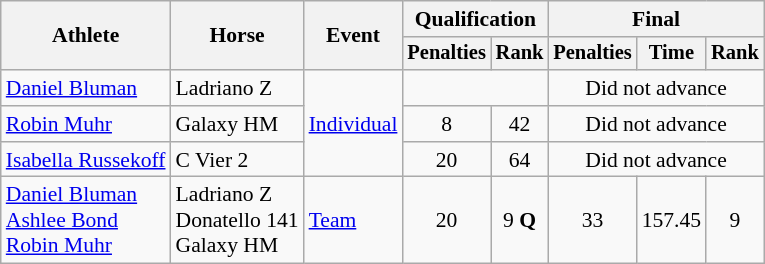<table class="wikitable" style="font-size:90%">
<tr>
<th rowspan="2">Athlete</th>
<th rowspan="2">Horse</th>
<th rowspan="2">Event</th>
<th colspan="2">Qualification</th>
<th colspan="3">Final</th>
</tr>
<tr style="font-size:95%">
<th>Penalties</th>
<th>Rank</th>
<th>Penalties</th>
<th>Time</th>
<th>Rank</th>
</tr>
<tr align=center>
<td align=left><a href='#'>Daniel Bluman</a></td>
<td align=left>Ladriano Z</td>
<td align=left rowspan=3><a href='#'>Individual</a></td>
<td colspan=2></td>
<td colspan=3>Did not advance</td>
</tr>
<tr align=center>
<td align=left><a href='#'>Robin Muhr</a></td>
<td align=left>Galaxy HM</td>
<td>8</td>
<td>42</td>
<td colspan=3>Did not advance</td>
</tr>
<tr align=center>
<td align=left><a href='#'>Isabella Russekoff</a></td>
<td align=left>C Vier 2</td>
<td>20</td>
<td>64</td>
<td colspan=3>Did not advance</td>
</tr>
<tr align=center>
<td align=left><a href='#'>Daniel Bluman</a><br><a href='#'>Ashlee Bond</a><br><a href='#'>Robin Muhr</a></td>
<td align=left>Ladriano Z<br>Donatello 141<br>Galaxy HM</td>
<td align=left><a href='#'>Team</a></td>
<td>20</td>
<td>9 <strong>Q</strong></td>
<td>33</td>
<td>157.45</td>
<td>9</td>
</tr>
</table>
